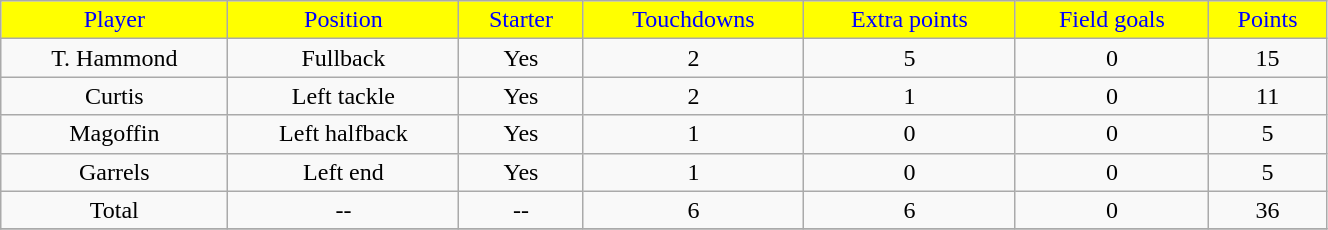<table class="wikitable" width="70%">
<tr align="center"  style="background:yellow;color:blue;">
<td>Player</td>
<td>Position</td>
<td>Starter</td>
<td>Touchdowns</td>
<td>Extra points</td>
<td>Field goals</td>
<td>Points</td>
</tr>
<tr align="center" bgcolor="">
<td>T. Hammond</td>
<td>Fullback</td>
<td>Yes</td>
<td>2</td>
<td>5</td>
<td>0</td>
<td>15</td>
</tr>
<tr align="center" bgcolor="">
<td>Curtis</td>
<td>Left tackle</td>
<td>Yes</td>
<td>2</td>
<td>1</td>
<td>0</td>
<td>11</td>
</tr>
<tr align="center" bgcolor="">
<td>Magoffin</td>
<td>Left halfback</td>
<td>Yes</td>
<td>1</td>
<td>0</td>
<td>0</td>
<td>5</td>
</tr>
<tr align="center" bgcolor="">
<td>Garrels</td>
<td>Left end</td>
<td>Yes</td>
<td>1</td>
<td>0</td>
<td>0</td>
<td>5</td>
</tr>
<tr align="center" bgcolor="">
<td>Total</td>
<td>--</td>
<td>--</td>
<td>6</td>
<td>6</td>
<td>0</td>
<td>36</td>
</tr>
<tr align="center" bgcolor="">
</tr>
</table>
